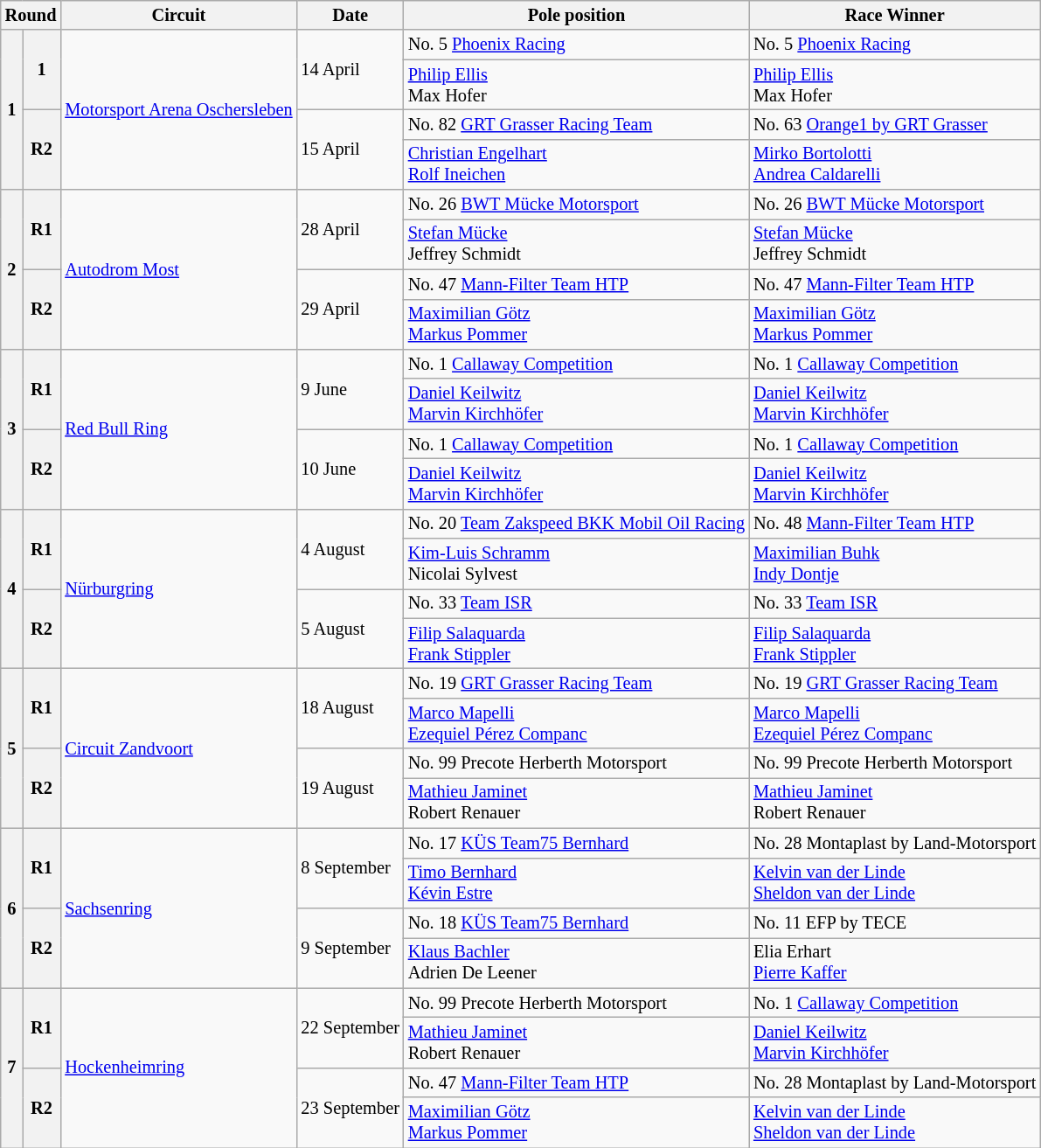<table class="wikitable" style="font-size: 85%;">
<tr>
<th colspan=2>Round</th>
<th>Circuit</th>
<th>Date</th>
<th>Pole position</th>
<th>Race Winner</th>
</tr>
<tr>
<th rowspan=4>1</th>
<th rowspan=2>1</th>
<td rowspan=4> <a href='#'>Motorsport Arena Oschersleben</a></td>
<td rowspan=2>14 April</td>
<td> No. 5 <a href='#'>Phoenix Racing</a></td>
<td> No. 5 <a href='#'>Phoenix Racing</a></td>
</tr>
<tr>
<td> <a href='#'>Philip Ellis</a><br> Max Hofer</td>
<td> <a href='#'>Philip Ellis</a><br> Max Hofer</td>
</tr>
<tr>
<th rowspan=2>R2</th>
<td rowspan=2>15 April</td>
<td> No. 82 <a href='#'>GRT Grasser Racing Team</a></td>
<td> No. 63 <a href='#'>Orange1 by GRT Grasser</a></td>
</tr>
<tr>
<td> <a href='#'>Christian Engelhart</a><br> <a href='#'>Rolf Ineichen</a></td>
<td> <a href='#'>Mirko Bortolotti</a><br> <a href='#'>Andrea Caldarelli</a></td>
</tr>
<tr>
<th rowspan=4>2</th>
<th rowspan=2>R1</th>
<td rowspan=4> <a href='#'>Autodrom Most</a></td>
<td rowspan=2>28 April</td>
<td> No. 26 <a href='#'>BWT Mücke Motorsport</a></td>
<td> No. 26 <a href='#'>BWT Mücke Motorsport</a></td>
</tr>
<tr>
<td> <a href='#'>Stefan Mücke</a><br> Jeffrey Schmidt</td>
<td> <a href='#'>Stefan Mücke</a><br> Jeffrey Schmidt</td>
</tr>
<tr>
<th rowspan=2>R2</th>
<td rowspan=2>29 April</td>
<td> No. 47 <a href='#'>Mann-Filter Team HTP</a></td>
<td> No. 47 <a href='#'>Mann-Filter Team HTP</a></td>
</tr>
<tr>
<td> <a href='#'>Maximilian Götz</a><br> <a href='#'>Markus Pommer</a></td>
<td> <a href='#'>Maximilian Götz</a><br> <a href='#'>Markus Pommer</a></td>
</tr>
<tr>
<th rowspan=4>3</th>
<th rowspan=2>R1</th>
<td rowspan=4> <a href='#'>Red Bull Ring</a></td>
<td rowspan=2>9 June</td>
<td> No. 1 <a href='#'>Callaway Competition</a></td>
<td> No. 1 <a href='#'>Callaway Competition</a></td>
</tr>
<tr>
<td> <a href='#'>Daniel Keilwitz</a><br> <a href='#'>Marvin Kirchhöfer</a></td>
<td> <a href='#'>Daniel Keilwitz</a><br> <a href='#'>Marvin Kirchhöfer</a></td>
</tr>
<tr>
<th rowspan=2>R2</th>
<td rowspan=2>10 June</td>
<td> No. 1 <a href='#'>Callaway Competition</a></td>
<td> No. 1 <a href='#'>Callaway Competition</a></td>
</tr>
<tr>
<td> <a href='#'>Daniel Keilwitz</a><br> <a href='#'>Marvin Kirchhöfer</a></td>
<td> <a href='#'>Daniel Keilwitz</a><br> <a href='#'>Marvin Kirchhöfer</a></td>
</tr>
<tr>
<th rowspan=4>4</th>
<th rowspan=2>R1</th>
<td rowspan=4> <a href='#'>Nürburgring</a></td>
<td rowspan=2>4 August</td>
<td> No. 20 <a href='#'>Team Zakspeed BKK Mobil Oil Racing</a></td>
<td> No. 48 <a href='#'>Mann-Filter Team HTP</a></td>
</tr>
<tr>
<td> <a href='#'>Kim-Luis Schramm</a><br> Nicolai Sylvest</td>
<td> <a href='#'>Maximilian Buhk</a><br> <a href='#'>Indy Dontje</a></td>
</tr>
<tr>
<th rowspan=2>R2</th>
<td rowspan=2>5 August</td>
<td> No. 33 <a href='#'>Team ISR</a></td>
<td> No. 33 <a href='#'>Team ISR</a></td>
</tr>
<tr>
<td> <a href='#'>Filip Salaquarda</a><br> <a href='#'>Frank Stippler</a></td>
<td> <a href='#'>Filip Salaquarda</a><br> <a href='#'>Frank Stippler</a></td>
</tr>
<tr>
<th rowspan=4>5</th>
<th rowspan=2>R1</th>
<td rowspan=4> <a href='#'>Circuit Zandvoort</a></td>
<td rowspan=2>18 August</td>
<td> No. 19 <a href='#'>GRT Grasser Racing Team</a></td>
<td> No. 19 <a href='#'>GRT Grasser Racing Team</a></td>
</tr>
<tr>
<td> <a href='#'>Marco Mapelli</a><br> <a href='#'>Ezequiel Pérez Companc</a></td>
<td> <a href='#'>Marco Mapelli</a><br> <a href='#'>Ezequiel Pérez Companc</a></td>
</tr>
<tr>
<th rowspan=2>R2</th>
<td rowspan=2>19 August</td>
<td> No. 99 Precote Herberth Motorsport</td>
<td> No. 99 Precote Herberth Motorsport</td>
</tr>
<tr>
<td> <a href='#'>Mathieu Jaminet</a><br> Robert Renauer</td>
<td> <a href='#'>Mathieu Jaminet</a><br> Robert Renauer</td>
</tr>
<tr>
<th rowspan=4>6</th>
<th rowspan=2>R1</th>
<td rowspan=4> <a href='#'>Sachsenring</a></td>
<td rowspan=2>8 September</td>
<td> No. 17 <a href='#'>KÜS Team75 Bernhard</a></td>
<td> No. 28 Montaplast by Land-Motorsport</td>
</tr>
<tr>
<td> <a href='#'>Timo Bernhard</a><br> <a href='#'>Kévin Estre</a></td>
<td> <a href='#'>Kelvin van der Linde</a><br> <a href='#'>Sheldon van der Linde</a></td>
</tr>
<tr>
<th rowspan=2>R2</th>
<td rowspan=2>9 September</td>
<td> No. 18 <a href='#'>KÜS Team75 Bernhard</a></td>
<td> No. 11 EFP by TECE</td>
</tr>
<tr>
<td> <a href='#'>Klaus Bachler</a><br> Adrien De Leener</td>
<td> Elia Erhart<br> <a href='#'>Pierre Kaffer</a></td>
</tr>
<tr>
<th rowspan=4>7</th>
<th rowspan=2>R1</th>
<td rowspan=4> <a href='#'>Hockenheimring</a></td>
<td rowspan=2>22 September</td>
<td> No. 99 Precote Herberth Motorsport</td>
<td> No. 1 <a href='#'>Callaway Competition</a></td>
</tr>
<tr>
<td> <a href='#'>Mathieu Jaminet</a><br> Robert Renauer</td>
<td> <a href='#'>Daniel Keilwitz</a><br> <a href='#'>Marvin Kirchhöfer</a></td>
</tr>
<tr>
<th rowspan=2>R2</th>
<td rowspan=2>23 September</td>
<td> No. 47 <a href='#'>Mann-Filter Team HTP</a></td>
<td> No. 28 Montaplast by Land-Motorsport</td>
</tr>
<tr>
<td> <a href='#'>Maximilian Götz</a><br> <a href='#'>Markus Pommer</a></td>
<td> <a href='#'>Kelvin van der Linde</a><br> <a href='#'>Sheldon van der Linde</a></td>
</tr>
</table>
